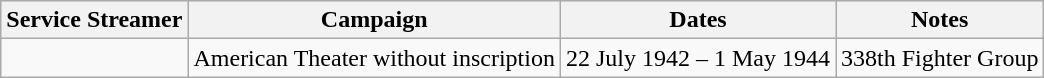<table class="wikitable">
<tr style="background:#efefef;">
<th>Service Streamer</th>
<th>Campaign</th>
<th>Dates</th>
<th>Notes</th>
</tr>
<tr>
<td></td>
<td>American Theater without inscription</td>
<td>22 July 1942 – 1 May 1944</td>
<td>338th Fighter Group</td>
</tr>
</table>
